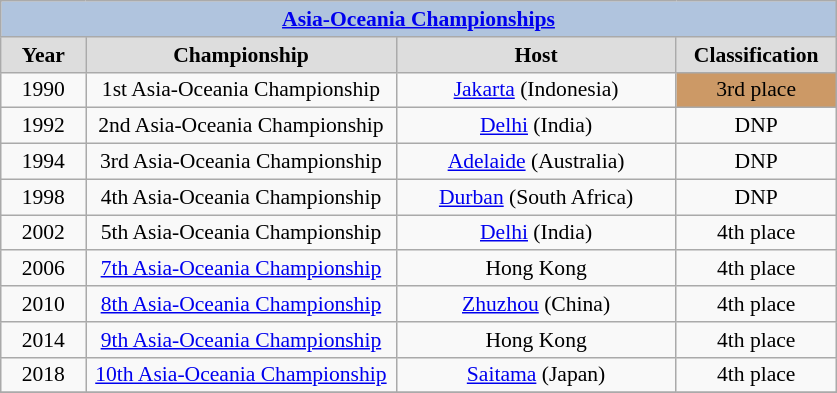<table class="wikitable" style=font-size:90%>
<tr align=center style="background:#B0C4DE;">
<td colspan=4><strong><a href='#'>Asia-Oceania Championships</a></strong></td>
</tr>
<tr align=center bgcolor="#dddddd">
<td width=50><strong>Year</strong></td>
<td width=200><strong>Championship</strong></td>
<td width=180><strong>Host</strong></td>
<td width=100><strong>Classification</strong></td>
</tr>
<tr align=center>
<td>1990</td>
<td>1st Asia-Oceania Championship</td>
<td><a href='#'>Jakarta</a> (Indonesia)</td>
<td bgcolor="#CC9966" align="center"> 3rd place</td>
</tr>
<tr align=center>
<td>1992</td>
<td>2nd Asia-Oceania Championship</td>
<td><a href='#'>Delhi</a> (India)</td>
<td align="center">DNP</td>
</tr>
<tr align=center>
<td>1994</td>
<td>3rd Asia-Oceania Championship</td>
<td><a href='#'>Adelaide</a> (Australia)</td>
<td align="center">DNP</td>
</tr>
<tr align=center>
<td>1998</td>
<td>4th Asia-Oceania Championship</td>
<td><a href='#'>Durban</a> (South Africa)</td>
<td align="center">DNP</td>
</tr>
<tr align=center>
<td>2002</td>
<td>5th Asia-Oceania Championship</td>
<td><a href='#'>Delhi</a> (India)</td>
<td align="center">4th place</td>
</tr>
<tr align=center>
<td>2006</td>
<td><a href='#'>7th Asia-Oceania Championship</a></td>
<td>Hong Kong</td>
<td align="center">4th place</td>
</tr>
<tr align=center>
<td>2010</td>
<td><a href='#'>8th Asia-Oceania Championship</a></td>
<td><a href='#'>Zhuzhou</a> (China)</td>
<td align="center">4th place</td>
</tr>
<tr align=center>
<td>2014</td>
<td><a href='#'>9th Asia-Oceania Championship</a></td>
<td>Hong Kong</td>
<td align="center">4th place</td>
</tr>
<tr align=center>
<td>2018</td>
<td><a href='#'>10th Asia-Oceania Championship</a></td>
<td><a href='#'>Saitama</a> (Japan)</td>
<td align="center">4th place</td>
</tr>
<tr>
</tr>
</table>
